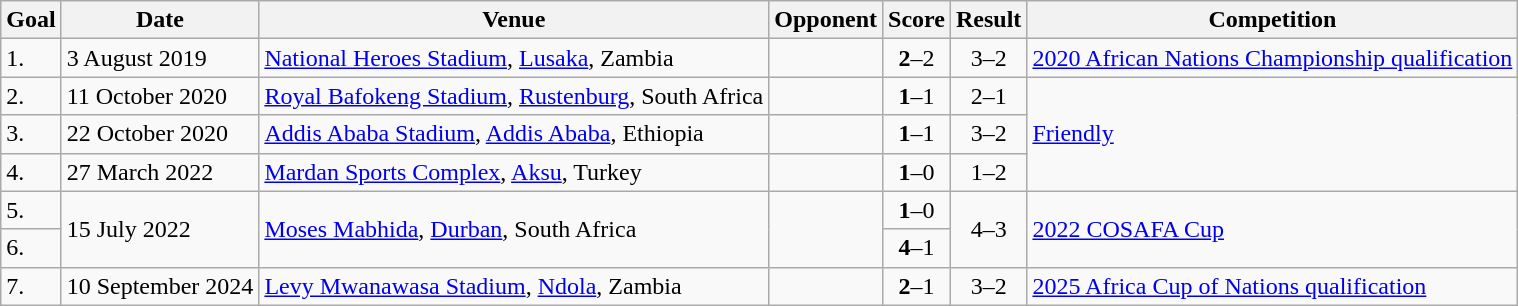<table class="wikitable plainrowheaders sortable">
<tr>
<th>Goal</th>
<th>Date</th>
<th>Venue</th>
<th>Opponent</th>
<th>Score</th>
<th>Result</th>
<th>Competition</th>
</tr>
<tr>
<td>1.</td>
<td>3 August 2019</td>
<td><a href='#'>National Heroes Stadium</a>, <a href='#'>Lusaka</a>, Zambia</td>
<td></td>
<td align=center><strong>2</strong>–2</td>
<td align=center>3–2</td>
<td><a href='#'>2020 African Nations Championship qualification</a></td>
</tr>
<tr>
<td>2.</td>
<td>11 October 2020</td>
<td><a href='#'>Royal Bafokeng Stadium</a>, <a href='#'>Rustenburg</a>, South Africa</td>
<td></td>
<td align=center><strong>1</strong>–1</td>
<td align=center>2–1</td>
<td rowspan=3><a href='#'>Friendly</a></td>
</tr>
<tr>
<td>3.</td>
<td>22 October 2020</td>
<td><a href='#'>Addis Ababa Stadium</a>, <a href='#'>Addis Ababa</a>, Ethiopia</td>
<td></td>
<td align=center><strong>1</strong>–1</td>
<td align=center>3–2</td>
</tr>
<tr>
<td>4.</td>
<td>27 March 2022</td>
<td><a href='#'>Mardan Sports Complex</a>, <a href='#'>Aksu</a>, Turkey</td>
<td></td>
<td align=center><strong>1</strong>–0</td>
<td align=center>1–2</td>
</tr>
<tr>
<td>5.</td>
<td rowspan="2">15 July 2022</td>
<td rowspan="2"><a href='#'>Moses Mabhida</a>, <a href='#'>Durban</a>, South Africa</td>
<td rowspan="2"></td>
<td align=center><strong>1</strong>–0</td>
<td align=center rowspan="2">4–3</td>
<td rowspan="2"><a href='#'>2022 COSAFA Cup</a></td>
</tr>
<tr>
<td>6.</td>
<td align=center><strong>4</strong>–1</td>
</tr>
<tr>
<td>7.</td>
<td>10 September 2024</td>
<td><a href='#'>Levy Mwanawasa Stadium</a>, <a href='#'>Ndola</a>, Zambia</td>
<td></td>
<td align=center><strong>2</strong>–1</td>
<td align=center>3–2</td>
<td><a href='#'>2025 Africa Cup of Nations qualification</a></td>
</tr>
</table>
